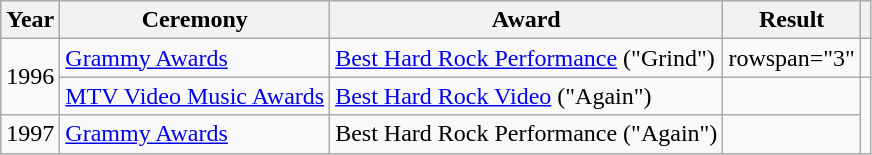<table class="wikitable">
<tr>
<th>Year</th>
<th>Ceremony</th>
<th>Award</th>
<th>Result</th>
<th></th>
</tr>
<tr>
<td rowspan="2">1996</td>
<td><a href='#'>Grammy Awards</a></td>
<td><a href='#'>Best Hard Rock Performance</a> ("Grind")</td>
<td>rowspan="3" </td>
<td></td>
</tr>
<tr>
<td><a href='#'>MTV Video Music Awards</a></td>
<td><a href='#'>Best Hard Rock Video</a> ("Again")</td>
<td></td>
</tr>
<tr>
<td>1997</td>
<td><a href='#'>Grammy Awards</a></td>
<td>Best Hard Rock Performance ("Again")</td>
<td></td>
</tr>
</table>
